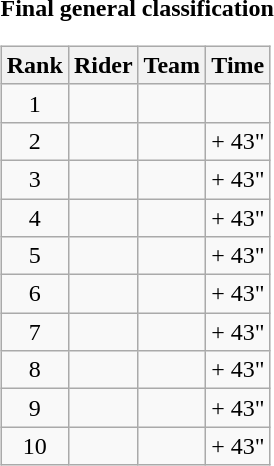<table>
<tr>
<td><strong>Final general classification</strong><br><table class="wikitable">
<tr>
<th scope="col">Rank</th>
<th scope="col">Rider</th>
<th scope="col">Team</th>
<th scope="col">Time</th>
</tr>
<tr>
<td style="text-align:center;">1</td>
<td></td>
<td></td>
<td style="text-align:right;"></td>
</tr>
<tr>
<td style="text-align:center;">2</td>
<td></td>
<td></td>
<td style="text-align:right;">+ 43"</td>
</tr>
<tr>
<td style="text-align:center;">3</td>
<td></td>
<td></td>
<td style="text-align:right;">+ 43"</td>
</tr>
<tr>
<td style="text-align:center;">4</td>
<td></td>
<td></td>
<td style="text-align:right;">+ 43"</td>
</tr>
<tr>
<td style="text-align:center;">5</td>
<td></td>
<td></td>
<td style="text-align:right;">+ 43"</td>
</tr>
<tr>
<td style="text-align:center;">6</td>
<td></td>
<td></td>
<td style="text-align:right;">+ 43"</td>
</tr>
<tr>
<td style="text-align:center;">7</td>
<td></td>
<td></td>
<td style="text-align:right;">+ 43"</td>
</tr>
<tr>
<td style="text-align:center;">8</td>
<td></td>
<td></td>
<td style="text-align:right;">+ 43"</td>
</tr>
<tr>
<td style="text-align:center;">9</td>
<td></td>
<td></td>
<td style="text-align:right;">+ 43"</td>
</tr>
<tr>
<td style="text-align:center;">10</td>
<td></td>
<td></td>
<td style="text-align:right;">+ 43"</td>
</tr>
</table>
</td>
</tr>
</table>
